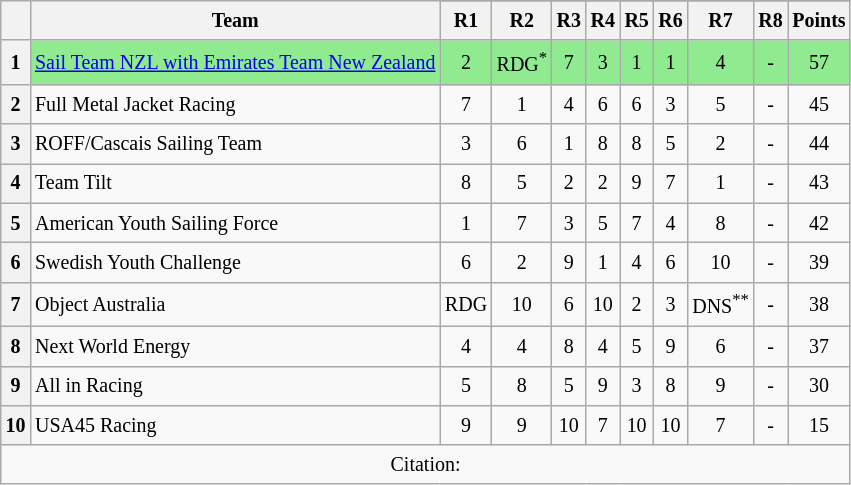<table class="wikitable" style="font-size:10pt;line-height:1.5;text-align: center;">
<tr>
<th rowspan="2"></th>
<th rowspan="2">Team</th>
</tr>
<tr>
<th>R1</th>
<th>R2</th>
<th>R3</th>
<th>R4</th>
<th>R5</th>
<th>R6</th>
<th>R7</th>
<th>R8</th>
<th>Points</th>
</tr>
<tr>
<th>1</th>
<td align="left" bgcolor="#90EB90"> <a href='#'>Sail Team NZL with Emirates Team New Zealand</a></td>
<td bgcolor="#90EB90">2</td>
<td bgcolor="#90EB90">RDG<sup>*</sup></td>
<td bgcolor="#90EB90">7</td>
<td bgcolor="#90EB90">3</td>
<td bgcolor="#90EB90">1</td>
<td bgcolor="#90EB90">1</td>
<td bgcolor="#90EB90">4</td>
<td bgcolor="#90EB90">-</td>
<td bgcolor="#90EB90">57</td>
</tr>
<tr>
<th>2</th>
<td align="left"> Full Metal Jacket Racing</td>
<td>7</td>
<td>1</td>
<td>4</td>
<td>6</td>
<td>6</td>
<td>3</td>
<td>5</td>
<td>-</td>
<td>45</td>
</tr>
<tr>
<th>3</th>
<td align="left"> ROFF/Cascais Sailing Team</td>
<td>3</td>
<td>6</td>
<td>1</td>
<td>8</td>
<td>8</td>
<td>5</td>
<td>2</td>
<td>-</td>
<td>44</td>
</tr>
<tr>
<th>4</th>
<td align="left"> Team Tilt</td>
<td>8</td>
<td>5</td>
<td>2</td>
<td>2</td>
<td>9</td>
<td>7</td>
<td>1</td>
<td>-</td>
<td>43</td>
</tr>
<tr>
<th>5</th>
<td align="left"> American Youth Sailing Force</td>
<td>1</td>
<td>7</td>
<td>3</td>
<td>5</td>
<td>7</td>
<td>4</td>
<td>8</td>
<td>-</td>
<td>42</td>
</tr>
<tr>
<th>6</th>
<td align="left"> Swedish Youth Challenge</td>
<td>6</td>
<td>2</td>
<td>9</td>
<td>1</td>
<td>4</td>
<td>6</td>
<td>10</td>
<td>-</td>
<td>39</td>
</tr>
<tr>
<th>7</th>
<td align="left"> Object Australia</td>
<td>RDG</td>
<td>10</td>
<td>6</td>
<td>10</td>
<td>2</td>
<td>3</td>
<td>DNS<sup>**</sup></td>
<td>-</td>
<td>38</td>
</tr>
<tr>
<th>8</th>
<td align="left"> Next World Energy</td>
<td>4</td>
<td>4</td>
<td>8</td>
<td>4</td>
<td>5</td>
<td>9</td>
<td>6</td>
<td>-</td>
<td>37</td>
</tr>
<tr>
<th>9</th>
<td align="left"> All in Racing</td>
<td>5</td>
<td>8</td>
<td>5</td>
<td>9</td>
<td>3</td>
<td>8</td>
<td>9</td>
<td>-</td>
<td>30</td>
</tr>
<tr>
<th>10</th>
<td align="left"> USA45 Racing</td>
<td>9</td>
<td>9</td>
<td>10</td>
<td>7</td>
<td>10</td>
<td>10</td>
<td>7</td>
<td>-</td>
<td>15</td>
</tr>
<tr>
<td colspan="12" align=center>Citation:</td>
</tr>
</table>
